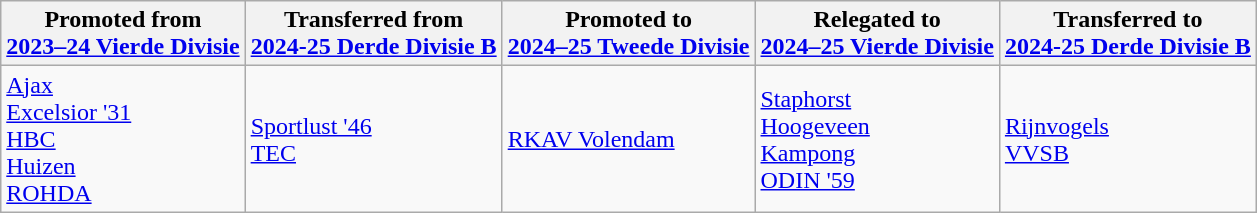<table class="wikitable">
<tr>
<th>Promoted from<br><a href='#'>2023–24 Vierde Divisie</a></th>
<th>Transferred from<br><a href='#'>2024-25 Derde Divisie B</a></th>
<th>Promoted to<br><a href='#'>2024–25 Tweede Divisie</a></th>
<th>Relegated to<br><a href='#'>2024–25 Vierde Divisie</a></th>
<th>Transferred to<br><a href='#'>2024-25 Derde Divisie B</a></th>
</tr>
<tr>
<td><a href='#'>Ajax</a><br><a href='#'>Excelsior '31</a><br><a href='#'>HBC</a><br><a href='#'>Huizen</a><br><a href='#'>ROHDA</a></td>
<td><a href='#'>Sportlust '46</a><br><a href='#'>TEC</a></td>
<td><a href='#'>RKAV Volendam</a></td>
<td><a href='#'>Staphorst</a><br><a href='#'>Hoogeveen</a><br><a href='#'>Kampong</a><br><a href='#'>ODIN '59</a></td>
<td><a href='#'>Rijnvogels</a><br><a href='#'>VVSB</a></td>
</tr>
</table>
